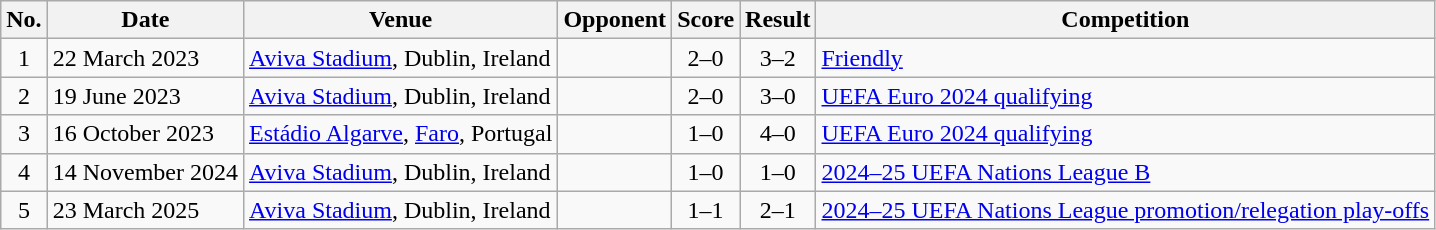<table class="wikitable">
<tr>
<th>No.</th>
<th>Date</th>
<th>Venue</th>
<th>Opponent</th>
<th>Score</th>
<th>Result</th>
<th>Competition</th>
</tr>
<tr>
<td align=center>1</td>
<td>22 March 2023</td>
<td><a href='#'>Aviva Stadium</a>, Dublin, Ireland</td>
<td></td>
<td align=center>2–0</td>
<td align=center>3–2</td>
<td><a href='#'>Friendly</a></td>
</tr>
<tr>
<td align=center>2</td>
<td>19 June 2023</td>
<td><a href='#'>Aviva Stadium</a>, Dublin, Ireland</td>
<td></td>
<td align=center>2–0</td>
<td align=center>3–0</td>
<td><a href='#'>UEFA Euro 2024 qualifying</a></td>
</tr>
<tr>
<td style="text-align:center">3</td>
<td>16 October 2023</td>
<td><a href='#'>Estádio Algarve</a>, <a href='#'>Faro</a>, Portugal</td>
<td></td>
<td style="text-align:center">1–0</td>
<td style="text-align:center">4–0</td>
<td><a href='#'>UEFA Euro 2024 qualifying</a></td>
</tr>
<tr>
<td align=center>4</td>
<td>14 November 2024</td>
<td><a href='#'>Aviva Stadium</a>, Dublin, Ireland</td>
<td></td>
<td align=center>1–0</td>
<td align=center>1–0</td>
<td><a href='#'>2024–25 UEFA Nations League B</a></td>
</tr>
<tr>
<td align=center>5</td>
<td>23 March 2025</td>
<td><a href='#'>Aviva Stadium</a>, Dublin, Ireland</td>
<td></td>
<td align="center">1–1</td>
<td align="center">2–1</td>
<td><a href='#'>2024–25 UEFA Nations League promotion/relegation play-offs</a></td>
</tr>
</table>
